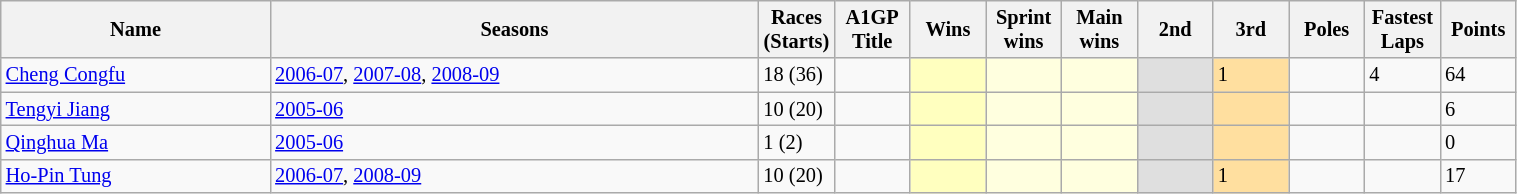<table class="wikitable sortable" style="font-size: 85%" width="80%">
<tr>
<th>Name</th>
<th>Seasons</th>
<th width="5%">Races<br>(Starts)</th>
<th width="5%">A1GP Title</th>
<th width="5%">Wins</th>
<th width="5%">Sprint<br>wins</th>
<th width="5%">Main<br>wins</th>
<th width="5%">2nd</th>
<th width="5%">3rd</th>
<th width="5%">Poles</th>
<th width="5%">Fastest<br>Laps</th>
<th width="5%">Points</th>
</tr>
<tr>
<td><a href='#'>Cheng Congfu</a></td>
<td><a href='#'>2006-07</a>, <a href='#'>2007-08</a>, <a href='#'>2008-09</a></td>
<td>18 (36)</td>
<td></td>
<td style="background:#FFFFBF;"></td>
<td style="background:#FFFFDF;"></td>
<td style="background:#FFFFDF;"></td>
<td style="background:#DFDFDF;"></td>
<td style="background:#FFDF9F;">1</td>
<td></td>
<td>4</td>
<td>64</td>
</tr>
<tr>
<td><a href='#'>Tengyi Jiang</a></td>
<td><a href='#'>2005-06</a></td>
<td>10 (20)</td>
<td></td>
<td style="background:#FFFFBF;"></td>
<td style="background:#FFFFDF;"></td>
<td style="background:#FFFFDF;"></td>
<td style="background:#DFDFDF;"></td>
<td style="background:#FFDF9F;"></td>
<td></td>
<td></td>
<td>6</td>
</tr>
<tr>
<td><a href='#'>Qinghua Ma</a></td>
<td><a href='#'>2005-06</a></td>
<td>1 (2)</td>
<td></td>
<td style="background:#FFFFBF;"></td>
<td style="background:#FFFFDF;"></td>
<td style="background:#FFFFDF;"></td>
<td style="background:#DFDFDF;"></td>
<td style="background:#FFDF9F;"></td>
<td></td>
<td></td>
<td>0</td>
</tr>
<tr>
<td><a href='#'>Ho-Pin Tung</a></td>
<td><a href='#'>2006-07</a>, <a href='#'>2008-09</a></td>
<td>10 (20)</td>
<td></td>
<td style="background:#FFFFBF;"></td>
<td style="background:#FFFFDF;"></td>
<td style="background:#FFFFDF;"></td>
<td style="background:#DFDFDF;"></td>
<td style="background:#FFDF9F;">1</td>
<td></td>
<td></td>
<td>17</td>
</tr>
</table>
